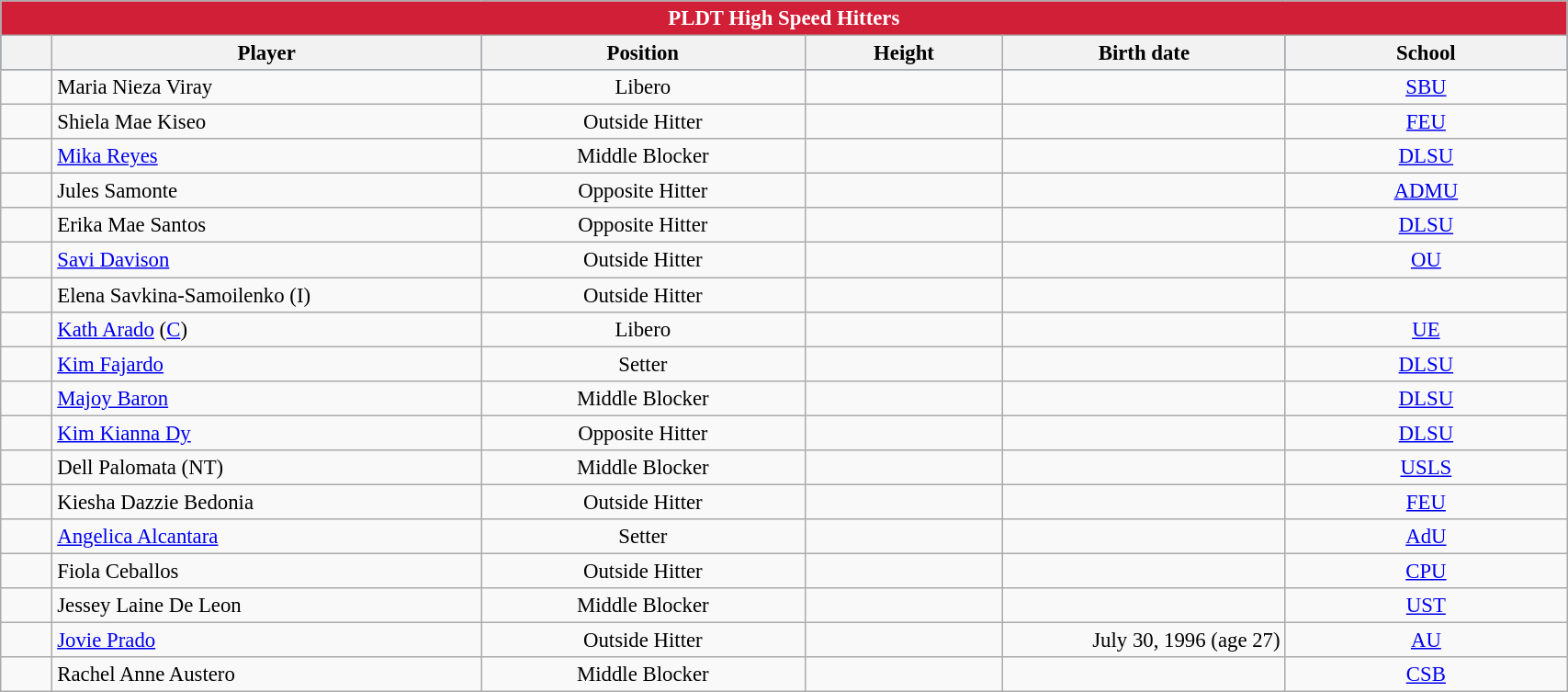<table class="wikitable sortable" style="font-size:95%; text-align:left;">
<tr>
<th colspan="6" style= "background:#D11F37; color:white; text-align: center"><strong>PLDT High Speed Hitters</strong></th>
</tr>
<tr style="background:#244183;">
<th style= "align=center; width:2em;"></th>
<th style= "align=center;width:20em;">Player</th>
<th style= "align=center; width:15em;">Position</th>
<th style= "align=center; width:9em;">Height</th>
<th style= "align=center; width:13em;">Birth date</th>
<th style= "align=center; width:13em;">School</th>
</tr>
<tr align=center>
<td></td>
<td align=left> Maria Nieza Viray</td>
<td>Libero</td>
<td></td>
<td align=right></td>
<td><a href='#'>SBU</a></td>
</tr>
<tr align=center>
<td></td>
<td align=left> Shiela Mae Kiseo</td>
<td>Outside Hitter</td>
<td></td>
<td align=right></td>
<td><a href='#'>FEU</a></td>
</tr>
<tr align=center>
<td></td>
<td align=left> <a href='#'>Mika Reyes</a></td>
<td>Middle Blocker</td>
<td></td>
<td align=right></td>
<td><a href='#'>DLSU</a></td>
</tr>
<tr align=center>
<td></td>
<td align=left> Jules Samonte</td>
<td>Opposite Hitter</td>
<td></td>
<td align=right></td>
<td><a href='#'>ADMU</a></td>
</tr>
<tr align=center>
<td></td>
<td align=left> Erika Mae Santos</td>
<td>Opposite Hitter</td>
<td></td>
<td align=right></td>
<td><a href='#'>DLSU</a></td>
</tr>
<tr align=center>
<td></td>
<td align=left>  <a href='#'>Savi Davison</a></td>
<td>Outside Hitter</td>
<td></td>
<td align=right></td>
<td><a href='#'>OU</a></td>
</tr>
<tr align=center>
<td></td>
<td align=left> Elena Savkina-Samoilenko (I)</td>
<td>Outside Hitter</td>
<td></td>
<td align=right></td>
<td></td>
</tr>
<tr align=center>
<td></td>
<td align=left> <a href='#'>Kath Arado</a> (<a href='#'>C</a>)</td>
<td>Libero</td>
<td></td>
<td align=right></td>
<td><a href='#'>UE</a></td>
</tr>
<tr align=center>
<td></td>
<td align=left> <a href='#'>Kim Fajardo</a></td>
<td>Setter</td>
<td></td>
<td align=right></td>
<td><a href='#'>DLSU</a></td>
</tr>
<tr align=center>
<td></td>
<td align="left"> <a href='#'>Majoy Baron</a></td>
<td>Middle Blocker</td>
<td></td>
<td align=right></td>
<td><a href='#'>DLSU</a></td>
</tr>
<tr align=center>
<td></td>
<td align="left"> <a href='#'>Kim Kianna Dy</a></td>
<td>Opposite Hitter</td>
<td></td>
<td align=right></td>
<td><a href='#'>DLSU</a></td>
</tr>
<tr align=center>
<td></td>
<td align=left> Dell Palomata (NT)</td>
<td>Middle Blocker</td>
<td></td>
<td align=right></td>
<td><a href='#'>USLS</a></td>
</tr>
<tr align=center>
<td></td>
<td align=left> Kiesha Dazzie Bedonia</td>
<td>Outside Hitter</td>
<td></td>
<td align=right></td>
<td><a href='#'>FEU</a></td>
</tr>
<tr align=center>
<td></td>
<td align=left> <a href='#'>Angelica Alcantara</a></td>
<td>Setter</td>
<td></td>
<td align=right></td>
<td><a href='#'>AdU</a></td>
</tr>
<tr align=center>
<td></td>
<td align=left> Fiola Ceballos</td>
<td>Outside Hitter</td>
<td></td>
<td align=right></td>
<td><a href='#'>CPU</a></td>
</tr>
<tr align=center>
<td></td>
<td align=left> Jessey Laine De Leon</td>
<td>Middle Blocker</td>
<td></td>
<td align=right></td>
<td><a href='#'>UST</a></td>
</tr>
<tr align=center>
<td></td>
<td align=left> <a href='#'>Jovie Prado</a></td>
<td>Outside Hitter</td>
<td></td>
<td align=right>July 30, 1996 (age 27)</td>
<td><a href='#'>AU</a></td>
</tr>
<tr align=center>
<td></td>
<td align=left> Rachel Anne Austero</td>
<td>Middle Blocker</td>
<td></td>
<td align=right></td>
<td><a href='#'>CSB</a></td>
</tr>
</table>
